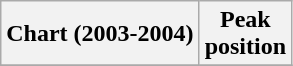<table class="wikitable plainrowheaders">
<tr>
<th>Chart (2003-2004)</th>
<th>Peak<br>position</th>
</tr>
<tr>
</tr>
</table>
